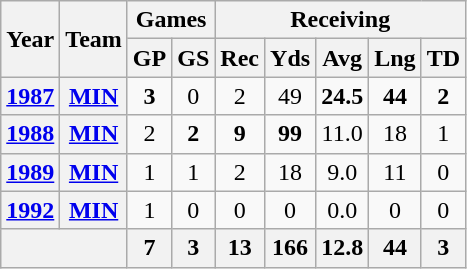<table class="wikitable" style="text-align:center">
<tr>
<th rowspan="2">Year</th>
<th rowspan="2">Team</th>
<th colspan="2">Games</th>
<th colspan="5">Receiving</th>
</tr>
<tr>
<th>GP</th>
<th>GS</th>
<th>Rec</th>
<th>Yds</th>
<th>Avg</th>
<th>Lng</th>
<th>TD</th>
</tr>
<tr>
<th><a href='#'>1987</a></th>
<th><a href='#'>MIN</a></th>
<td><strong>3</strong></td>
<td>0</td>
<td>2</td>
<td>49</td>
<td><strong>24.5</strong></td>
<td><strong>44</strong></td>
<td><strong>2</strong></td>
</tr>
<tr>
<th><a href='#'>1988</a></th>
<th><a href='#'>MIN</a></th>
<td>2</td>
<td><strong>2</strong></td>
<td><strong>9</strong></td>
<td><strong>99</strong></td>
<td>11.0</td>
<td>18</td>
<td>1</td>
</tr>
<tr>
<th><a href='#'>1989</a></th>
<th><a href='#'>MIN</a></th>
<td>1</td>
<td>1</td>
<td>2</td>
<td>18</td>
<td>9.0</td>
<td>11</td>
<td>0</td>
</tr>
<tr>
<th><a href='#'>1992</a></th>
<th><a href='#'>MIN</a></th>
<td>1</td>
<td>0</td>
<td>0</td>
<td>0</td>
<td>0.0</td>
<td>0</td>
<td>0</td>
</tr>
<tr>
<th colspan="2"></th>
<th>7</th>
<th>3</th>
<th>13</th>
<th>166</th>
<th>12.8</th>
<th>44</th>
<th>3</th>
</tr>
</table>
